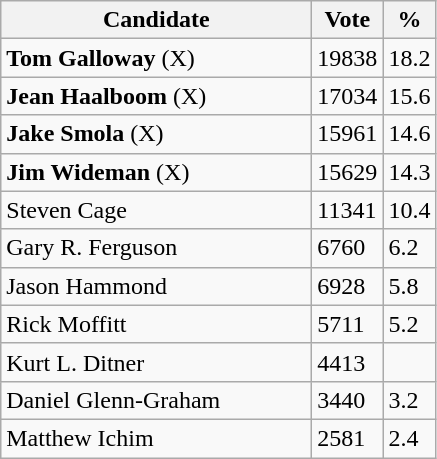<table class="wikitable">
<tr>
<th bgcolor="#DDDDFF" width="200px">Candidate</th>
<th bgcolor="#DDDDFF">Vote</th>
<th bgcolor="#DDDDFF">%</th>
</tr>
<tr>
<td><strong>Tom Galloway</strong> (X)</td>
<td>19838</td>
<td>18.2</td>
</tr>
<tr>
<td><strong>Jean Haalboom</strong> (X)</td>
<td>17034</td>
<td>15.6</td>
</tr>
<tr>
<td><strong>Jake Smola</strong> (X)</td>
<td>15961</td>
<td>14.6</td>
</tr>
<tr>
<td><strong>Jim Wideman</strong> (X)</td>
<td>15629</td>
<td>14.3</td>
</tr>
<tr>
<td>Steven Cage</td>
<td>11341</td>
<td>10.4</td>
</tr>
<tr>
<td>Gary R. Ferguson</td>
<td>6760</td>
<td>6.2</td>
</tr>
<tr>
<td>Jason Hammond</td>
<td>6928</td>
<td>5.8</td>
</tr>
<tr>
<td>Rick Moffitt</td>
<td>5711</td>
<td>5.2</td>
</tr>
<tr>
<td>Kurt L. Ditner</td>
<td>4413</td>
<td></td>
</tr>
<tr>
<td>Daniel Glenn-Graham</td>
<td>3440</td>
<td>3.2</td>
</tr>
<tr>
<td>Matthew Ichim</td>
<td>2581</td>
<td>2.4</td>
</tr>
</table>
